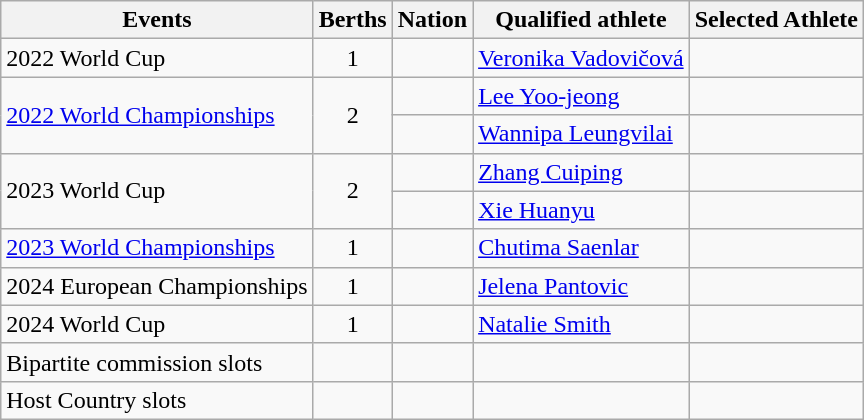<table class="wikitable">
<tr>
<th>Events</th>
<th>Berths</th>
<th>Nation</th>
<th>Qualified athlete</th>
<th>Selected Athlete</th>
</tr>
<tr>
<td>2022 World Cup</td>
<td align=center>1</td>
<td></td>
<td><a href='#'>Veronika Vadovičová</a></td>
<td></td>
</tr>
<tr>
<td rowspan="2"><a href='#'>2022 World Championships</a></td>
<td rowspan="2" align=center>2</td>
<td></td>
<td><a href='#'>Lee Yoo-jeong</a></td>
<td></td>
</tr>
<tr>
<td></td>
<td><a href='#'>Wannipa Leungvilai</a></td>
<td></td>
</tr>
<tr>
<td rowspan="2">2023 World Cup</td>
<td rowspan="2" align=center>2</td>
<td></td>
<td><a href='#'>Zhang Cuiping</a></td>
<td></td>
</tr>
<tr>
<td></td>
<td><a href='#'>Xie Huanyu</a></td>
<td></td>
</tr>
<tr>
<td><a href='#'>2023 World Championships</a></td>
<td align=center>1</td>
<td></td>
<td><a href='#'>Chutima Saenlar</a></td>
<td></td>
</tr>
<tr>
<td>2024 European Championships</td>
<td align=center>1</td>
<td></td>
<td><a href='#'>Jelena Pantovic</a></td>
<td></td>
</tr>
<tr>
<td>2024 World Cup</td>
<td align=center>1</td>
<td></td>
<td><a href='#'>Natalie Smith</a></td>
<td></td>
</tr>
<tr>
<td>Bipartite commission slots</td>
<td></td>
<td></td>
<td></td>
<td></td>
</tr>
<tr>
<td>Host Country slots</td>
<td></td>
<td></td>
<td></td>
<td></td>
</tr>
</table>
